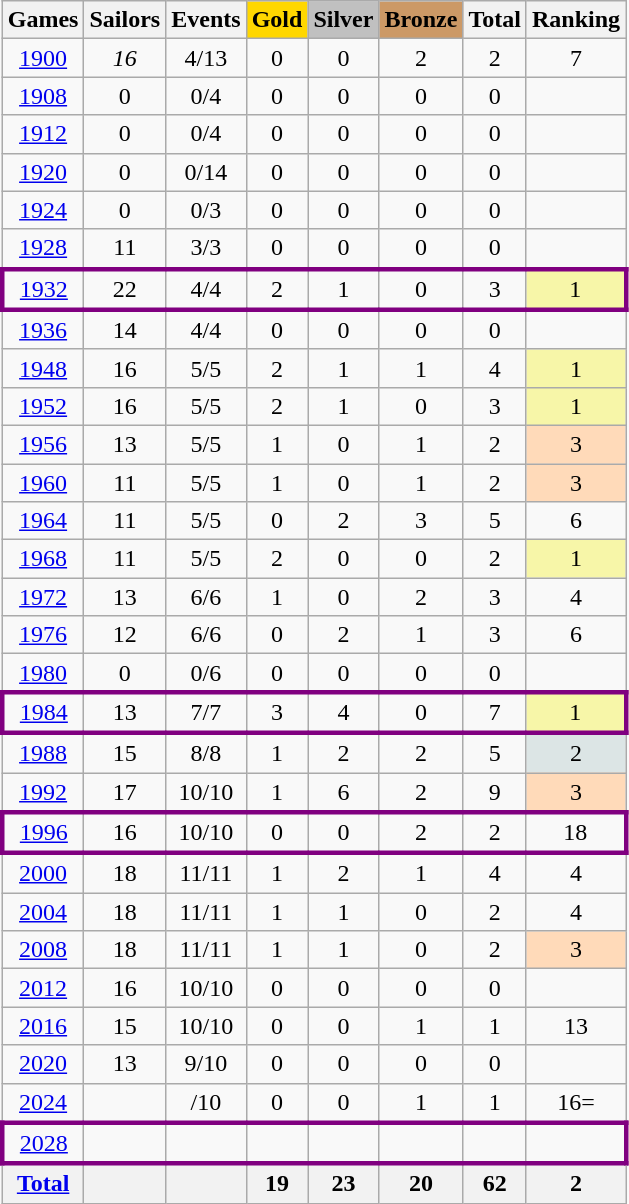<table class="wikitable sortable" style="text-align:center">
<tr>
<th>Games</th>
<th>Sailors</th>
<th>Events</th>
<th style="background-color:gold;">Gold</th>
<th style="background-color:silver;">Silver</th>
<th style="background-color:#c96;">Bronze</th>
<th>Total</th>
<th>Ranking</th>
</tr>
<tr>
<td><a href='#'>1900</a></td>
<td><em>16</em></td>
<td>4/13</td>
<td>0</td>
<td>0</td>
<td>2</td>
<td>2</td>
<td>7</td>
</tr>
<tr>
<td><a href='#'>1908</a></td>
<td>0</td>
<td>0/4</td>
<td>0</td>
<td>0</td>
<td>0</td>
<td>0</td>
<td></td>
</tr>
<tr>
<td><a href='#'>1912</a></td>
<td>0</td>
<td>0/4</td>
<td>0</td>
<td>0</td>
<td>0</td>
<td>0</td>
<td></td>
</tr>
<tr>
<td><a href='#'>1920</a></td>
<td>0</td>
<td>0/14</td>
<td>0</td>
<td>0</td>
<td>0</td>
<td>0</td>
<td></td>
</tr>
<tr>
<td><a href='#'>1924</a></td>
<td>0</td>
<td>0/3</td>
<td>0</td>
<td>0</td>
<td>0</td>
<td>0</td>
<td></td>
</tr>
<tr>
<td><a href='#'>1928</a></td>
<td>11</td>
<td>3/3</td>
<td>0</td>
<td>0</td>
<td>0</td>
<td>0</td>
<td></td>
</tr>
<tr align=center style="border: 3px solid purple">
<td><a href='#'>1932</a></td>
<td>22</td>
<td>4/4</td>
<td>2</td>
<td>1</td>
<td>0</td>
<td>3</td>
<td bgcolor=F7F6A8>1</td>
</tr>
<tr>
<td><a href='#'>1936</a></td>
<td>14</td>
<td>4/4</td>
<td>0</td>
<td>0</td>
<td>0</td>
<td>0</td>
<td></td>
</tr>
<tr>
<td><a href='#'>1948</a></td>
<td>16</td>
<td>5/5</td>
<td>2</td>
<td>1</td>
<td>1</td>
<td>4</td>
<td bgcolor=F7F6A8>1</td>
</tr>
<tr>
<td><a href='#'>1952</a></td>
<td>16</td>
<td>5/5</td>
<td>2</td>
<td>1</td>
<td>0</td>
<td>3</td>
<td bgcolor=F7F6A8>1</td>
</tr>
<tr>
<td><a href='#'>1956</a></td>
<td>13</td>
<td>5/5</td>
<td>1</td>
<td>0</td>
<td>1</td>
<td>2</td>
<td bgcolor=ffdab9>3</td>
</tr>
<tr>
<td><a href='#'>1960</a></td>
<td>11</td>
<td>5/5</td>
<td>1</td>
<td>0</td>
<td>1</td>
<td>2</td>
<td bgcolor=ffdab9>3</td>
</tr>
<tr>
<td><a href='#'>1964</a></td>
<td>11</td>
<td>5/5</td>
<td>0</td>
<td>2</td>
<td>3</td>
<td>5</td>
<td>6</td>
</tr>
<tr>
<td><a href='#'>1968</a></td>
<td>11</td>
<td>5/5</td>
<td>2</td>
<td>0</td>
<td>0</td>
<td>2</td>
<td bgcolor=F7F6A8>1</td>
</tr>
<tr>
<td><a href='#'>1972</a></td>
<td>13</td>
<td>6/6</td>
<td>1</td>
<td>0</td>
<td>2</td>
<td>3</td>
<td>4</td>
</tr>
<tr>
<td><a href='#'>1976</a></td>
<td>12</td>
<td>6/6</td>
<td>0</td>
<td>2</td>
<td>1</td>
<td>3</td>
<td>6</td>
</tr>
<tr>
<td><a href='#'>1980</a></td>
<td>0</td>
<td>0/6</td>
<td>0</td>
<td>0</td>
<td>0</td>
<td>0</td>
<td></td>
</tr>
<tr>
</tr>
<tr align=center style="border: 3px solid purple">
<td><a href='#'>1984</a></td>
<td>13</td>
<td>7/7</td>
<td>3</td>
<td>4</td>
<td>0</td>
<td>7</td>
<td bgcolor=F7F6A8>1</td>
</tr>
<tr>
<td><a href='#'>1988</a></td>
<td>15</td>
<td>8/8</td>
<td>1</td>
<td>2</td>
<td>2</td>
<td>5</td>
<td bgcolor=dce5e5>2</td>
</tr>
<tr>
<td><a href='#'>1992</a></td>
<td>17</td>
<td>10/10</td>
<td>1</td>
<td>6</td>
<td>2</td>
<td>9</td>
<td bgcolor=ffdab9>3</td>
</tr>
<tr align=center style="border: 3px solid purple">
<td><a href='#'>1996</a></td>
<td>16</td>
<td>10/10</td>
<td>0</td>
<td>0</td>
<td>2</td>
<td>2</td>
<td>18</td>
</tr>
<tr>
<td><a href='#'>2000</a></td>
<td>18</td>
<td>11/11</td>
<td>1</td>
<td>2</td>
<td>1</td>
<td>4</td>
<td>4</td>
</tr>
<tr>
<td><a href='#'>2004</a></td>
<td>18</td>
<td>11/11</td>
<td>1</td>
<td>1</td>
<td>0</td>
<td>2</td>
<td>4</td>
</tr>
<tr>
<td><a href='#'>2008</a></td>
<td>18</td>
<td>11/11</td>
<td>1</td>
<td>1</td>
<td>0</td>
<td>2</td>
<td bgcolor=ffdab9>3</td>
</tr>
<tr>
<td><a href='#'>2012</a></td>
<td>16</td>
<td>10/10</td>
<td>0</td>
<td>0</td>
<td>0</td>
<td>0</td>
<td></td>
</tr>
<tr>
<td><a href='#'>2016</a></td>
<td>15</td>
<td>10/10</td>
<td>0</td>
<td>0</td>
<td>1</td>
<td>1</td>
<td>13</td>
</tr>
<tr>
<td><a href='#'>2020</a></td>
<td>13</td>
<td>9/10</td>
<td>0</td>
<td>0</td>
<td>0</td>
<td>0</td>
<td></td>
</tr>
<tr>
<td><a href='#'>2024</a></td>
<td></td>
<td>/10</td>
<td>0</td>
<td>0</td>
<td>1</td>
<td>1</td>
<td>16=</td>
</tr>
<tr align=center style="border: 3px solid purple">
<td><a href='#'>2028</a></td>
<td></td>
<td></td>
<td></td>
<td></td>
<td></td>
<td></td>
<td></td>
</tr>
<tr>
<th><a href='#'>Total</a></th>
<th></th>
<th></th>
<th>19</th>
<th>23</th>
<th>20</th>
<th>62</th>
<th bgcolor=dce5e5>2</th>
</tr>
</table>
